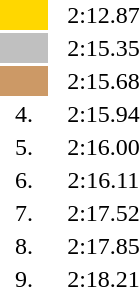<table style="text-align:center">
<tr>
<td width=30 bgcolor=gold></td>
<td align=left></td>
<td width=60>2:12.87</td>
</tr>
<tr>
<td bgcolor=silver></td>
<td align=left></td>
<td>2:15.35</td>
</tr>
<tr>
<td bgcolor=cc9966></td>
<td align=left></td>
<td>2:15.68</td>
</tr>
<tr>
<td>4.</td>
<td align=left></td>
<td>2:15.94</td>
</tr>
<tr>
<td>5.</td>
<td align=left></td>
<td>2:16.00</td>
</tr>
<tr>
<td>6.</td>
<td align=left></td>
<td>2:16.11</td>
</tr>
<tr>
<td>7.</td>
<td align=left></td>
<td>2:17.52</td>
</tr>
<tr>
<td>8.</td>
<td align=left></td>
<td>2:17.85</td>
</tr>
<tr>
<td>9.</td>
<td align=left></td>
<td>2:18.21</td>
</tr>
</table>
